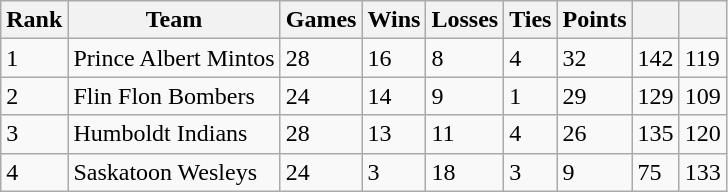<table class="wikitable">
<tr>
<th>Rank</th>
<th>Team</th>
<th>Games</th>
<th>Wins</th>
<th>Losses</th>
<th>Ties</th>
<th>Points</th>
<th></th>
<th></th>
</tr>
<tr>
<td>1</td>
<td>Prince Albert Mintos</td>
<td>28</td>
<td>16</td>
<td>8</td>
<td>4</td>
<td>32</td>
<td>142</td>
<td>119</td>
</tr>
<tr>
<td>2</td>
<td>Flin Flon Bombers</td>
<td>24</td>
<td>14</td>
<td>9</td>
<td>1</td>
<td>29</td>
<td>129</td>
<td>109</td>
</tr>
<tr>
<td>3</td>
<td>Humboldt Indians</td>
<td>28</td>
<td>13</td>
<td>11</td>
<td>4</td>
<td>26</td>
<td>135</td>
<td>120</td>
</tr>
<tr>
<td>4</td>
<td>Saskatoon Wesleys</td>
<td>24</td>
<td>3</td>
<td>18</td>
<td>3</td>
<td>9</td>
<td>75</td>
<td>133</td>
</tr>
</table>
